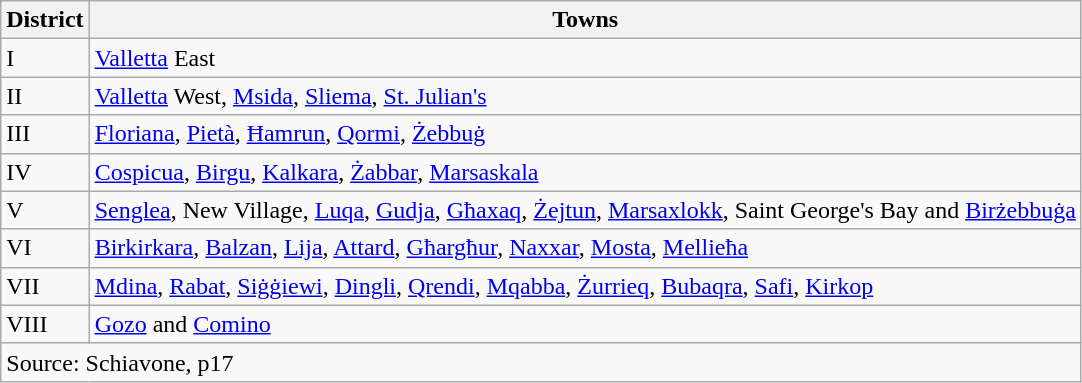<table class=wikitable>
<tr>
<th>District</th>
<th>Towns</th>
</tr>
<tr>
<td>I</td>
<td><a href='#'>Valletta</a> East</td>
</tr>
<tr>
<td>II</td>
<td><a href='#'>Valletta</a> West, <a href='#'>Msida</a>, <a href='#'>Sliema</a>, <a href='#'>St. Julian's</a></td>
</tr>
<tr>
<td>III</td>
<td><a href='#'>Floriana</a>, <a href='#'>Pietà</a>, <a href='#'>Ħamrun</a>, <a href='#'>Qormi</a>, <a href='#'>Żebbuġ</a></td>
</tr>
<tr>
<td>IV</td>
<td><a href='#'>Cospicua</a>, <a href='#'>Birgu</a>, <a href='#'>Kalkara</a>, <a href='#'>Żabbar</a>, <a href='#'>Marsaskala</a></td>
</tr>
<tr>
<td>V</td>
<td><a href='#'>Senglea</a>, New Village, <a href='#'>Luqa</a>, <a href='#'>Gudja</a>, <a href='#'>Għaxaq</a>, <a href='#'>Żejtun</a>, <a href='#'>Marsaxlokk</a>, Saint George's Bay and <a href='#'>Birżebbuġa</a></td>
</tr>
<tr>
<td>VI</td>
<td><a href='#'>Birkirkara</a>, <a href='#'>Balzan</a>, <a href='#'>Lija</a>, <a href='#'>Attard</a>, <a href='#'>Għargħur</a>, <a href='#'>Naxxar</a>, <a href='#'>Mosta</a>, <a href='#'>Mellieħa</a></td>
</tr>
<tr>
<td>VII</td>
<td><a href='#'>Mdina</a>, <a href='#'>Rabat</a>, <a href='#'>Siġġiewi</a>, <a href='#'>Dingli</a>, <a href='#'>Qrendi</a>, <a href='#'>Mqabba</a>, <a href='#'>Żurrieq</a>, <a href='#'>Bubaqra</a>, <a href='#'>Safi</a>, <a href='#'>Kirkop</a></td>
</tr>
<tr>
<td>VIII</td>
<td><a href='#'>Gozo</a> and <a href='#'>Comino</a></td>
</tr>
<tr>
<td colspan=2>Source: Schiavone, p17</td>
</tr>
</table>
